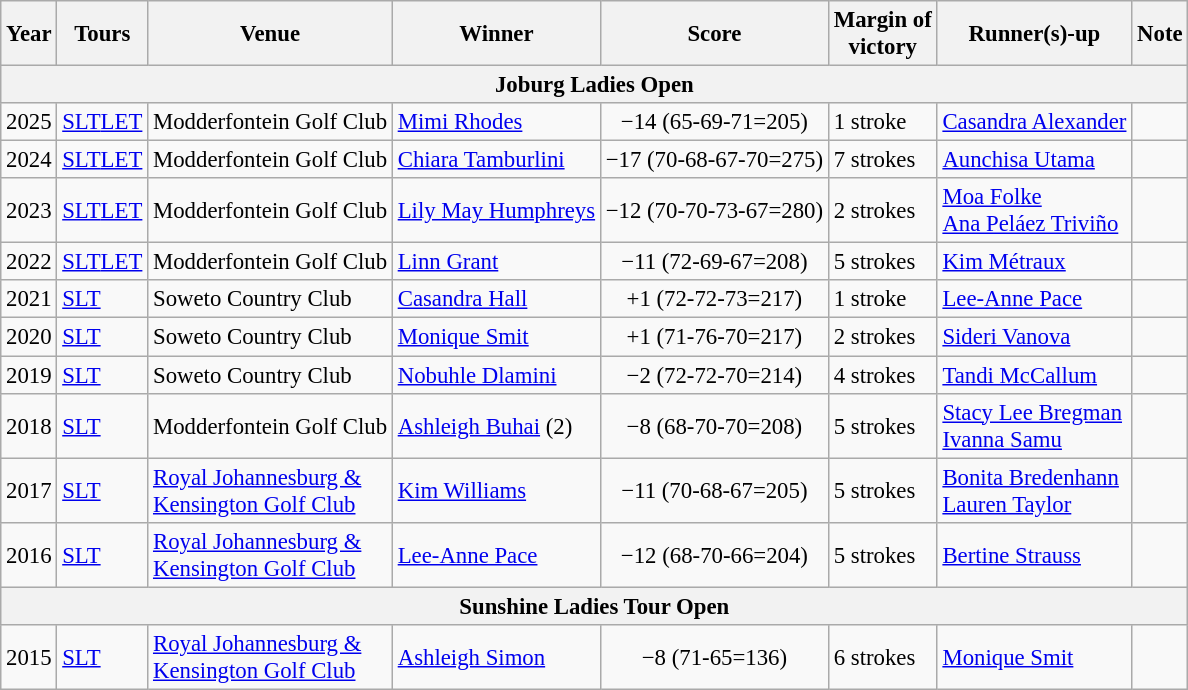<table class=wikitable style="font-size:95%">
<tr>
<th>Year</th>
<th>Tours</th>
<th>Venue</th>
<th>Winner</th>
<th>Score</th>
<th>Margin of<br>victory</th>
<th>Runner(s)-up</th>
<th>Note</th>
</tr>
<tr>
<th colspan=8>Joburg Ladies Open</th>
</tr>
<tr>
<td>2025</td>
<td><a href='#'>SLT</a><a href='#'>LET</a></td>
<td>Modderfontein Golf Club</td>
<td> <a href='#'>Mimi Rhodes</a></td>
<td align=center>−14 (65-69-71=205)</td>
<td>1 stroke</td>
<td> <a href='#'>Casandra Alexander</a></td>
<td></td>
</tr>
<tr>
<td>2024</td>
<td><a href='#'>SLT</a><a href='#'>LET</a></td>
<td>Modderfontein Golf Club</td>
<td> <a href='#'>Chiara Tamburlini</a></td>
<td align=center>−17 (70-68-67-70=275)</td>
<td>7 strokes</td>
<td> <a href='#'>Aunchisa Utama</a></td>
<td></td>
</tr>
<tr>
<td>2023</td>
<td><a href='#'>SLT</a><a href='#'>LET</a></td>
<td>Modderfontein Golf Club</td>
<td> <a href='#'>Lily May Humphreys</a></td>
<td align=center>−12 (70-70-73-67=280)</td>
<td>2 strokes</td>
<td> <a href='#'>Moa Folke</a><br> <a href='#'>Ana Peláez Triviño</a></td>
<td></td>
</tr>
<tr>
<td>2022</td>
<td><a href='#'>SLT</a><a href='#'>LET</a></td>
<td>Modderfontein Golf Club</td>
<td> <a href='#'>Linn Grant</a></td>
<td align=center>−11 (72-69-67=208)</td>
<td>5 strokes</td>
<td> <a href='#'>Kim Métraux</a></td>
<td></td>
</tr>
<tr>
<td>2021</td>
<td><a href='#'>SLT</a></td>
<td>Soweto Country Club</td>
<td> <a href='#'>Casandra Hall</a></td>
<td align=center>+1 (72-72-73=217)</td>
<td>1 stroke</td>
<td> <a href='#'>Lee-Anne Pace</a></td>
<td></td>
</tr>
<tr>
<td>2020</td>
<td><a href='#'>SLT</a></td>
<td>Soweto Country Club</td>
<td> <a href='#'>Monique Smit</a></td>
<td align=center>+1 (71-76-70=217)</td>
<td>2 strokes</td>
<td> <a href='#'>Sideri Vanova</a></td>
<td></td>
</tr>
<tr>
<td>2019</td>
<td><a href='#'>SLT</a></td>
<td>Soweto Country Club</td>
<td> <a href='#'>Nobuhle Dlamini</a></td>
<td align=center>−2 (72-72-70=214)</td>
<td>4 strokes</td>
<td> <a href='#'>Tandi McCallum</a></td>
<td></td>
</tr>
<tr>
<td>2018</td>
<td><a href='#'>SLT</a></td>
<td>Modderfontein Golf Club</td>
<td> <a href='#'>Ashleigh Buhai</a> (2)</td>
<td align=center>−8 (68-70-70=208)</td>
<td>5 strokes</td>
<td> <a href='#'>Stacy Lee Bregman</a><br> <a href='#'>Ivanna Samu</a></td>
<td></td>
</tr>
<tr>
<td>2017</td>
<td><a href='#'>SLT</a></td>
<td><a href='#'>Royal Johannesburg & <br>Kensington Golf Club</a></td>
<td> <a href='#'>Kim Williams</a></td>
<td align=center>−11 (70-68-67=205)</td>
<td>5 strokes</td>
<td> <a href='#'>Bonita Bredenhann</a><br> <a href='#'>Lauren Taylor</a></td>
<td></td>
</tr>
<tr>
<td>2016</td>
<td><a href='#'>SLT</a></td>
<td><a href='#'>Royal Johannesburg & <br>Kensington Golf Club</a></td>
<td> <a href='#'>Lee-Anne Pace</a></td>
<td align=center>−12 (68-70-66=204)</td>
<td>5 strokes</td>
<td> <a href='#'>Bertine Strauss</a></td>
<td></td>
</tr>
<tr>
<th colspan=8>Sunshine Ladies Tour Open</th>
</tr>
<tr>
<td>2015</td>
<td><a href='#'>SLT</a></td>
<td><a href='#'>Royal Johannesburg & <br>Kensington Golf Club</a></td>
<td> <a href='#'>Ashleigh Simon</a></td>
<td align=center>−8 (71-65=136)</td>
<td>6 strokes</td>
<td> <a href='#'>Monique Smit</a></td>
<td></td>
</tr>
</table>
